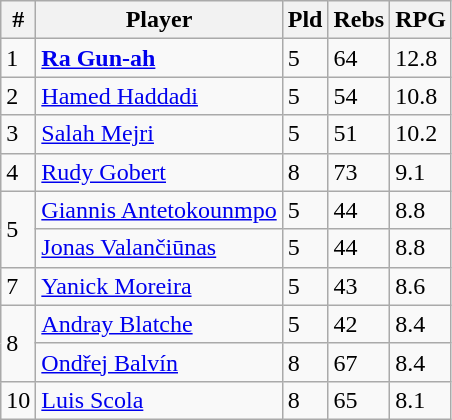<table class=wikitable width=auto>
<tr>
<th>#</th>
<th>Player</th>
<th>Pld</th>
<th>Rebs</th>
<th>RPG</th>
</tr>
<tr>
<td>1</td>
<td> <strong><a href='#'>Ra Gun-ah</a></strong></td>
<td>5</td>
<td>64</td>
<td>12.8</td>
</tr>
<tr>
<td>2</td>
<td> <a href='#'>Hamed Haddadi</a></td>
<td>5</td>
<td>54</td>
<td>10.8</td>
</tr>
<tr>
<td>3</td>
<td> <a href='#'>Salah Mejri</a></td>
<td>5</td>
<td>51</td>
<td>10.2</td>
</tr>
<tr>
<td>4</td>
<td> <a href='#'>Rudy Gobert</a></td>
<td>8</td>
<td>73</td>
<td>9.1</td>
</tr>
<tr>
<td rowspan=2>5</td>
<td> <a href='#'>Giannis Antetokounmpo</a></td>
<td>5</td>
<td>44</td>
<td>8.8</td>
</tr>
<tr>
<td> <a href='#'>Jonas Valančiūnas</a></td>
<td>5</td>
<td>44</td>
<td>8.8</td>
</tr>
<tr>
<td>7</td>
<td> <a href='#'>Yanick Moreira</a></td>
<td>5</td>
<td>43</td>
<td>8.6</td>
</tr>
<tr>
<td rowspan=2>8</td>
<td> <a href='#'>Andray Blatche</a></td>
<td>5</td>
<td>42</td>
<td>8.4</td>
</tr>
<tr>
<td> <a href='#'>Ondřej Balvín</a></td>
<td>8</td>
<td>67</td>
<td>8.4</td>
</tr>
<tr>
<td>10</td>
<td> <a href='#'>Luis Scola</a></td>
<td>8</td>
<td>65</td>
<td>8.1</td>
</tr>
</table>
